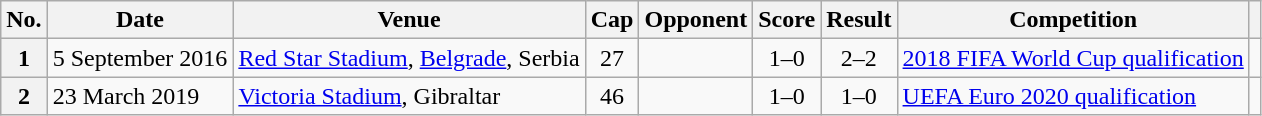<table class="wikitable sortable plainrowheaders">
<tr>
<th scope=col>No.</th>
<th scope=col data-sort-type=date>Date</th>
<th scope=col>Venue</th>
<th scope=col>Cap</th>
<th scope=col>Opponent</th>
<th scope=col>Score</th>
<th scope=col>Result</th>
<th scope=col>Competition</th>
<th scope=col class=unsortable></th>
</tr>
<tr>
<th scope=row style=text-align:center>1</th>
<td>5 September 2016</td>
<td><a href='#'>Red Star Stadium</a>, <a href='#'>Belgrade</a>, Serbia</td>
<td align=center>27</td>
<td></td>
<td align=center>1–0</td>
<td align=center>2–2</td>
<td><a href='#'>2018 FIFA World Cup qualification</a></td>
<td align=center></td>
</tr>
<tr>
<th scope=row style=text-align:center>2</th>
<td>23 March 2019</td>
<td><a href='#'>Victoria Stadium</a>, Gibraltar</td>
<td align=center>46</td>
<td></td>
<td align=center>1–0</td>
<td align=center>1–0</td>
<td><a href='#'>UEFA Euro 2020 qualification</a></td>
<td align=center></td>
</tr>
</table>
